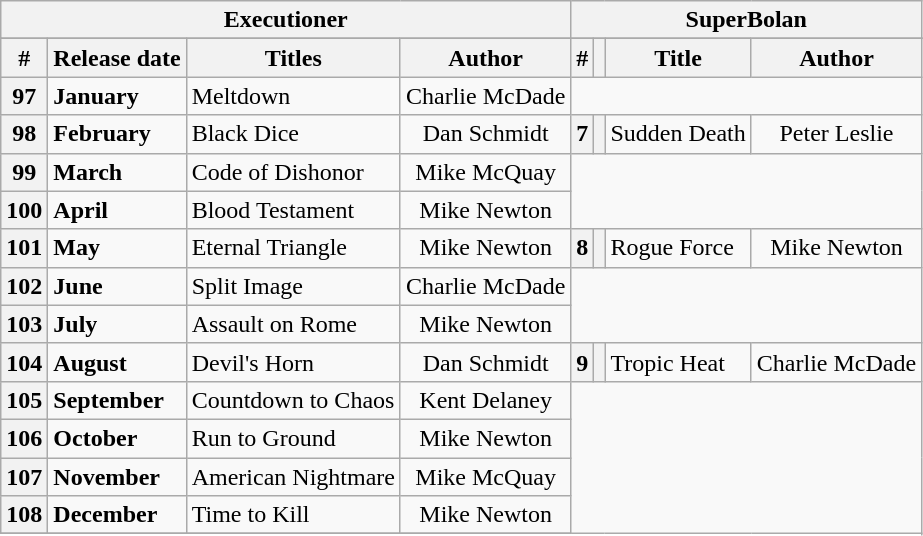<table class="wikitable plainrowheaders sortable" style="margin-right: 0;">
<tr>
<th colspan="4" style="background: #;">Executioner</th>
<th colspan="4" style="background: #;">SuperBolan</th>
</tr>
<tr>
</tr>
<tr>
<th scope="col">#</th>
<th scope="col">Release date</th>
<th scope="col">Titles</th>
<th scope="col">Author</th>
<th scope="col">#</th>
<th scope="col"></th>
<th scope="col">Title</th>
<th scope="col">Author</th>
</tr>
<tr>
<th scope="row" style="text-align:center;"><strong>97</strong></th>
<td><strong>January</strong></td>
<td>Meltdown</td>
<td style="text-align:center;">Charlie McDade</td>
</tr>
<tr>
<th scope="row" style="text-align:center;"><strong>98</strong></th>
<td><strong>February</strong></td>
<td>Black Dice</td>
<td style="text-align:center;">Dan Schmidt</td>
<th scope="row" style="text-align:center;"><strong>7</strong></th>
<th scope="row" style="text-align:center;"></th>
<td>Sudden Death</td>
<td style="text-align:center;">Peter Leslie</td>
</tr>
<tr>
<th scope="row" style="text-align:center;"><strong>99</strong></th>
<td><strong>March</strong></td>
<td>Code of Dishonor</td>
<td style="text-align:center;">Mike McQuay</td>
</tr>
<tr>
<th scope="row" style="text-align:center;"><strong>100</strong></th>
<td><strong>April</strong></td>
<td>Blood Testament</td>
<td style="text-align:center;">Mike Newton</td>
</tr>
<tr>
<th scope="row" style="text-align:center;"><strong>101</strong></th>
<td><strong>May</strong></td>
<td>Eternal Triangle</td>
<td style="text-align:center;">Mike Newton</td>
<th scope="row" style="text-align:center;"><strong>8</strong></th>
<th scope="row" style="text-align:center;"></th>
<td>Rogue Force</td>
<td style="text-align:center;">Mike Newton</td>
</tr>
<tr>
<th scope="row" style="text-align:center;"><strong>102</strong></th>
<td><strong>June</strong></td>
<td>Split Image</td>
<td style="text-align:center;">Charlie McDade</td>
</tr>
<tr>
<th scope="row" style="text-align:center;"><strong>103</strong></th>
<td><strong>July</strong></td>
<td>Assault on Rome</td>
<td style="text-align:center;">Mike Newton</td>
</tr>
<tr>
<th scope="row" style="text-align:center;"><strong>104</strong></th>
<td><strong>August</strong></td>
<td>Devil's Horn</td>
<td style="text-align:center;">Dan Schmidt</td>
<th scope="row" style="text-align:center;"><strong>9</strong></th>
<th scope="row" style="text-align:center;"></th>
<td>Tropic Heat</td>
<td style="text-align:center;">Charlie McDade</td>
</tr>
<tr>
<th scope="row" style="text-align:center;"><strong>105</strong></th>
<td><strong>September</strong></td>
<td>Countdown to Chaos</td>
<td style="text-align:center;">Kent Delaney</td>
</tr>
<tr>
<th scope="row" style="text-align:center;"><strong>106</strong></th>
<td><strong>October</strong></td>
<td>Run to Ground</td>
<td style="text-align:center;">Mike Newton</td>
</tr>
<tr>
<th scope="row" style="text-align:center;"><strong>107</strong></th>
<td><strong>November</strong></td>
<td>American Nightmare</td>
<td style="text-align:center;">Mike McQuay</td>
</tr>
<tr>
<th scope="row" style="text-align:center;"><strong>108</strong></th>
<td><strong>December</strong></td>
<td>Time to Kill</td>
<td style="text-align:center;">Mike Newton</td>
</tr>
<tr>
</tr>
</table>
